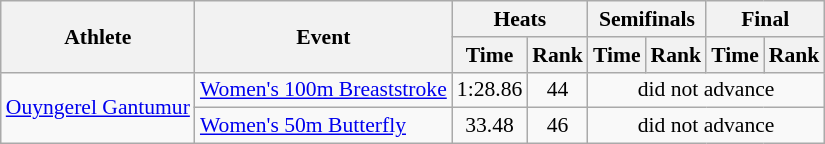<table class=wikitable style="font-size:90%">
<tr>
<th rowspan="2">Athlete</th>
<th rowspan="2">Event</th>
<th colspan="2">Heats</th>
<th colspan="2">Semifinals</th>
<th colspan="2">Final</th>
</tr>
<tr>
<th>Time</th>
<th>Rank</th>
<th>Time</th>
<th>Rank</th>
<th>Time</th>
<th>Rank</th>
</tr>
<tr>
<td rowspan="2"><a href='#'>Ouyngerel Gantumur</a></td>
<td><a href='#'>Women's 100m Breaststroke</a></td>
<td align=center>1:28.86</td>
<td align=center>44</td>
<td align=center colspan=4>did not advance</td>
</tr>
<tr>
<td><a href='#'>Women's 50m Butterfly</a></td>
<td align=center>33.48</td>
<td align=center>46</td>
<td align=center colspan=4>did not advance</td>
</tr>
</table>
